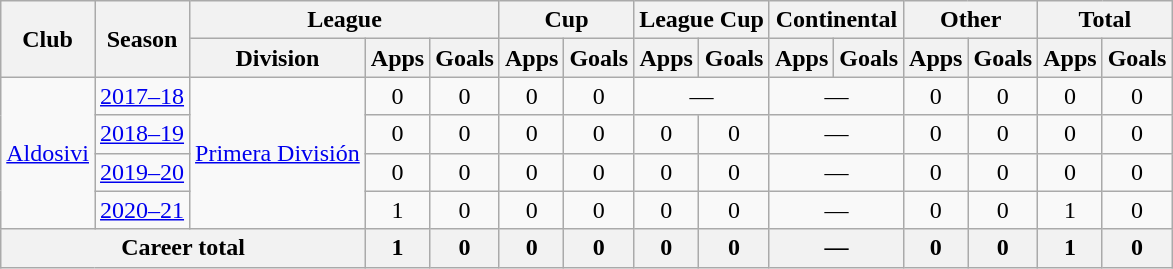<table class="wikitable" style="text-align:center">
<tr>
<th rowspan="2">Club</th>
<th rowspan="2">Season</th>
<th colspan="3">League</th>
<th colspan="2">Cup</th>
<th colspan="2">League Cup</th>
<th colspan="2">Continental</th>
<th colspan="2">Other</th>
<th colspan="2">Total</th>
</tr>
<tr>
<th>Division</th>
<th>Apps</th>
<th>Goals</th>
<th>Apps</th>
<th>Goals</th>
<th>Apps</th>
<th>Goals</th>
<th>Apps</th>
<th>Goals</th>
<th>Apps</th>
<th>Goals</th>
<th>Apps</th>
<th>Goals</th>
</tr>
<tr>
<td rowspan="4"><a href='#'>Aldosivi</a></td>
<td><a href='#'>2017–18</a></td>
<td rowspan="4"><a href='#'>Primera División</a></td>
<td>0</td>
<td>0</td>
<td>0</td>
<td>0</td>
<td colspan="2">—</td>
<td colspan="2">—</td>
<td>0</td>
<td>0</td>
<td>0</td>
<td>0</td>
</tr>
<tr>
<td><a href='#'>2018–19</a></td>
<td>0</td>
<td>0</td>
<td>0</td>
<td>0</td>
<td>0</td>
<td>0</td>
<td colspan="2">—</td>
<td>0</td>
<td>0</td>
<td>0</td>
<td>0</td>
</tr>
<tr>
<td><a href='#'>2019–20</a></td>
<td>0</td>
<td>0</td>
<td>0</td>
<td>0</td>
<td>0</td>
<td>0</td>
<td colspan="2">—</td>
<td>0</td>
<td>0</td>
<td>0</td>
<td>0</td>
</tr>
<tr>
<td><a href='#'>2020–21</a></td>
<td>1</td>
<td>0</td>
<td>0</td>
<td>0</td>
<td>0</td>
<td>0</td>
<td colspan="2">—</td>
<td>0</td>
<td>0</td>
<td>1</td>
<td>0</td>
</tr>
<tr>
<th colspan="3">Career total</th>
<th>1</th>
<th>0</th>
<th>0</th>
<th>0</th>
<th>0</th>
<th>0</th>
<th colspan="2">—</th>
<th>0</th>
<th>0</th>
<th>1</th>
<th>0</th>
</tr>
</table>
